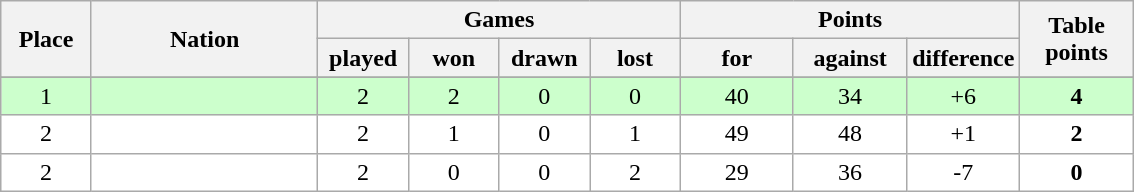<table class="wikitable">
<tr>
<th rowspan=2 width="8%">Place</th>
<th rowspan=2 width="20%">Nation</th>
<th colspan=4 width="32%">Games</th>
<th colspan=3 width="30%">Points</th>
<th rowspan=2 width="10%">Table<br>points</th>
</tr>
<tr>
<th width="8%">played</th>
<th width="8%">won</th>
<th width="8%">drawn</th>
<th width="8%">lost</th>
<th width="10%">for</th>
<th width="10%">against</th>
<th width="10%">difference</th>
</tr>
<tr>
</tr>
<tr bgcolor=#ccffcc align=center>
<td>1</td>
<td align=left></td>
<td>2</td>
<td>2</td>
<td>0</td>
<td>0</td>
<td>40</td>
<td>34</td>
<td>+6</td>
<td><strong>4</strong></td>
</tr>
<tr bgcolor=#ffffff align=center>
<td>2</td>
<td align=left></td>
<td>2</td>
<td>1</td>
<td>0</td>
<td>1</td>
<td>49</td>
<td>48</td>
<td>+1</td>
<td><strong>2</strong></td>
</tr>
<tr bgcolor=#ffffff align=center>
<td>2</td>
<td align=left></td>
<td>2</td>
<td>0</td>
<td>0</td>
<td>2</td>
<td>29</td>
<td>36</td>
<td>-7</td>
<td><strong>0</strong></td>
</tr>
</table>
